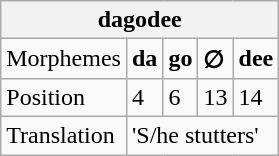<table class="wikitable">
<tr>
<th colspan="5">dagodee</th>
</tr>
<tr>
<td>Morphemes</td>
<td><strong>da</strong></td>
<td><strong>go</strong></td>
<td><strong>∅</strong></td>
<td><strong>dee</strong></td>
</tr>
<tr>
<td>Position</td>
<td>4</td>
<td>6</td>
<td>13</td>
<td>14</td>
</tr>
<tr>
<td>Translation</td>
<td colspan="4">'S/he stutters'</td>
</tr>
</table>
